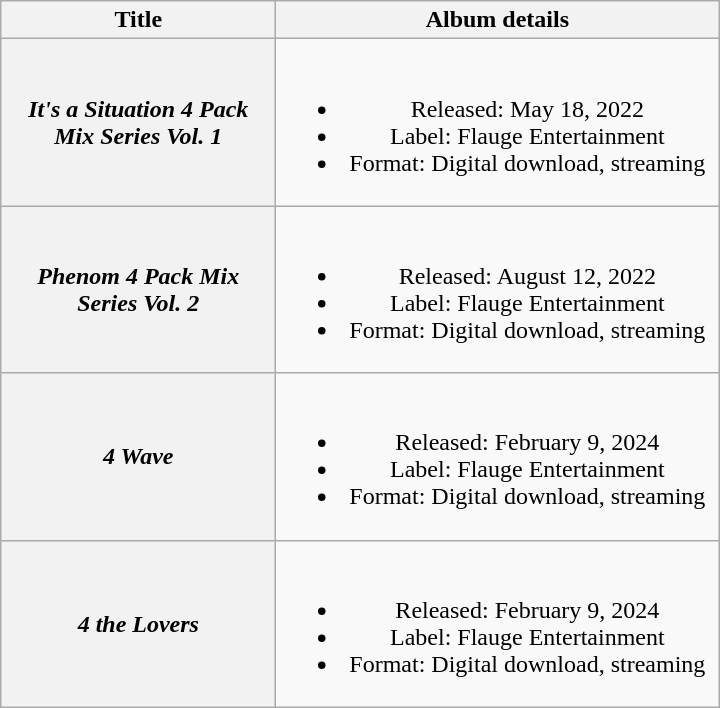<table class="wikitable plainrowheaders" style="text-align:center;">
<tr>
<th scope="col" style="width:11em;">Title</th>
<th scope="col" style="width:18em;">Album details</th>
</tr>
<tr>
<th scope="row"><em>It's a Situation 4 Pack Mix Series Vol. 1</em></th>
<td><br><ul><li>Released: May 18, 2022</li><li>Label: Flauge Entertainment</li><li>Format: Digital download, streaming</li></ul></td>
</tr>
<tr>
<th scope="row"><em>Phenom 4 Pack Mix Series Vol. 2</em></th>
<td><br><ul><li>Released: August 12, 2022</li><li>Label: Flauge Entertainment</li><li>Format: Digital download, streaming</li></ul></td>
</tr>
<tr>
<th scope="row"><em>4 Wave</em></th>
<td><br><ul><li>Released: February 9, 2024</li><li>Label: Flauge Entertainment</li><li>Format: Digital download, streaming</li></ul></td>
</tr>
<tr>
<th scope="row"><em>4 the Lovers</em></th>
<td><br><ul><li>Released: February 9, 2024</li><li>Label: Flauge Entertainment</li><li>Format: Digital download, streaming</li></ul></td>
</tr>
</table>
